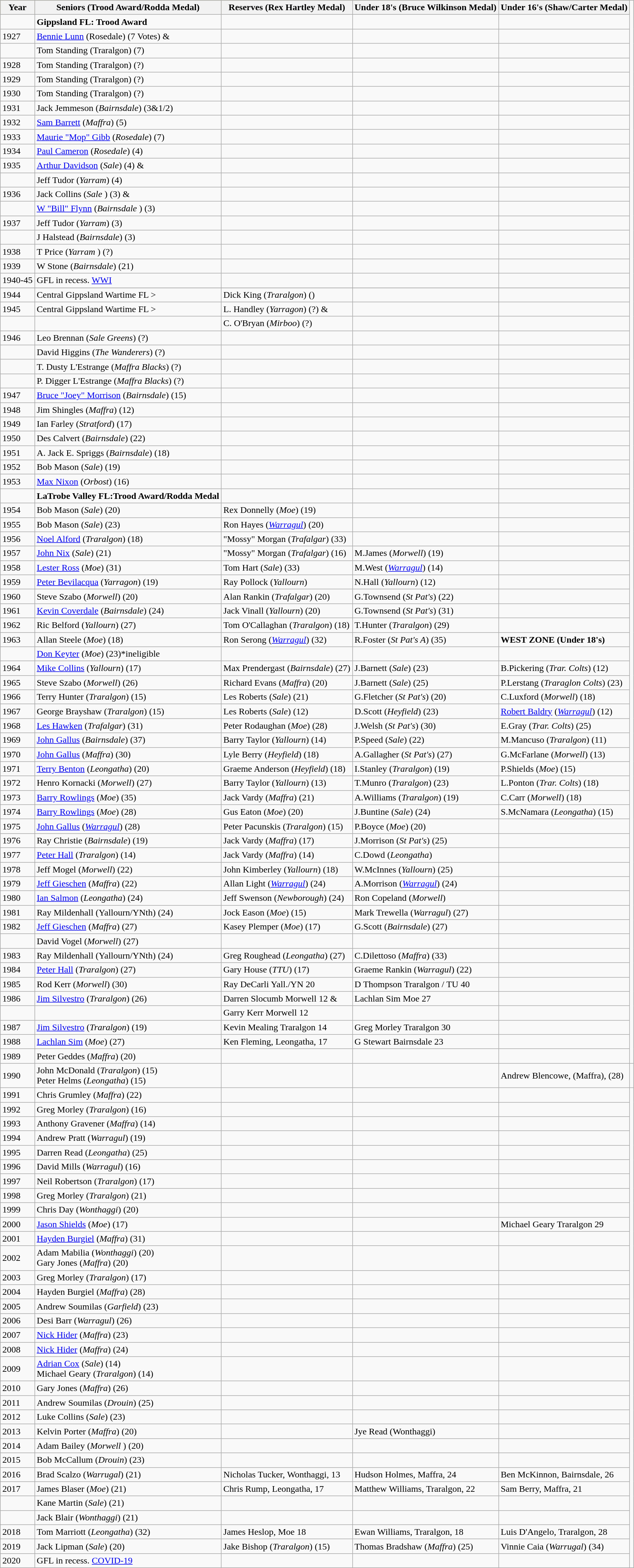<table class="wikitable">
<tr bgcolor=#bdb76b>
<th style= WIDTH="40">Year</th>
<th style= WIDTH="240">Seniors (Trood Award/Rodda Medal)</th>
<th style= WIDTH="230">Reserves (Rex Hartley Medal)</th>
<th style= WIDTH="180">Under 18's (Bruce Wilkinson Medal)</th>
<th style= WIDTH="220">Under 16's (Shaw/Carter Medal)</th>
</tr>
<tr>
<td></td>
<td><strong>Gippsland FL: Trood Award</strong></td>
<td></td>
<td></td>
<td></td>
</tr>
<tr>
<td>1927</td>
<td><a href='#'>Bennie Lunn</a> (Rosedale) (7 Votes) & </td>
<td></td>
<td></td>
<td></td>
</tr>
<tr>
<td></td>
<td>Tom Standing (Traralgon) (7)</td>
<td></td>
<td></td>
<td></td>
</tr>
<tr>
<td>1928</td>
<td>Tom Standing (Traralgon) (?)</td>
<td></td>
<td></td>
<td></td>
</tr>
<tr>
<td>1929</td>
<td>Tom Standing (Traralgon) (?)</td>
<td></td>
<td></td>
<td></td>
</tr>
<tr>
<td>1930</td>
<td>Tom Standing (Traralgon) (?)</td>
<td></td>
<td></td>
<td></td>
</tr>
<tr>
<td>1931</td>
<td>Jack Jemmeson (<em>Bairnsdale</em>) (3&1/2)</td>
<td></td>
<td></td>
<td></td>
</tr>
<tr>
<td>1932</td>
<td><a href='#'>Sam Barrett</a>  (<em>Maffra</em>) (5)</td>
<td></td>
<td></td>
<td></td>
</tr>
<tr>
<td>1933</td>
<td><a href='#'>Maurie "Mop" Gibb</a>  (<em>Rosedale</em>) (7)</td>
<td></td>
<td></td>
<td></td>
</tr>
<tr>
<td>1934</td>
<td><a href='#'>Paul Cameron</a> (<em>Rosedale</em>) (4) </td>
<td></td>
<td></td>
<td></td>
</tr>
<tr>
<td>1935</td>
<td><a href='#'>Arthur Davidson</a> (<em>Sale</em>) (4) & </td>
<td></td>
<td></td>
<td></td>
</tr>
<tr>
<td></td>
<td>Jeff Tudor (<em>Yarram</em>) (4)</td>
<td></td>
<td></td>
<td></td>
</tr>
<tr>
<td>1936</td>
<td>Jack Collins (<em>Sale </em>) (3) &</td>
<td></td>
<td></td>
<td></td>
</tr>
<tr>
<td></td>
<td><a href='#'>W "Bill" Flynn</a> (<em>Bairnsdale </em>) (3)</td>
<td></td>
<td></td>
<td></td>
</tr>
<tr>
<td>1937</td>
<td>Jeff Tudor (<em>Yarram</em>) (3)</td>
<td></td>
<td></td>
<td></td>
</tr>
<tr>
<td></td>
<td>J Halstead  (<em>Bairnsdale</em>) (3)</td>
<td></td>
<td></td>
<td></td>
</tr>
<tr>
<td>1938</td>
<td>T Price  (<em>Yarram </em>) (?)</td>
<td></td>
<td></td>
<td></td>
</tr>
<tr>
<td>1939</td>
<td>W Stone (<em>Bairnsdale</em>) (21)</td>
<td></td>
<td></td>
<td></td>
</tr>
<tr>
<td>1940-45</td>
<td>GFL in recess. <a href='#'>WWI</a></td>
<td></td>
<td></td>
<td></td>
</tr>
<tr>
</tr>
<tr>
<td>1944</td>
<td>Central Gippsland Wartime FL ></td>
<td>Dick King (<em>Traralgon</em>) () </td>
<td></td>
<td></td>
</tr>
<tr>
<td>1945</td>
<td>Central Gippsland Wartime FL ></td>
<td>L. Handley (<em>Yarragon</em>) (?) &</td>
<td></td>
<td></td>
</tr>
<tr>
<td></td>
<td></td>
<td>C. O'Bryan (<em>Mirboo</em>) (?) </td>
<td></td>
<td></td>
</tr>
<tr>
<td>1946</td>
<td>Leo Brennan (<em>Sale Greens</em>) (?) </td>
<td></td>
<td></td>
<td></td>
</tr>
<tr>
<td></td>
<td>David Higgins (<em>The Wanderers</em>)  (?)</td>
<td></td>
<td></td>
<td></td>
</tr>
<tr>
<td></td>
<td>T. Dusty L'Estrange (<em>Maffra Blacks</em>) (?) </td>
<td></td>
<td></td>
<td></td>
</tr>
<tr>
<td></td>
<td>P. Digger L'Estrange (<em>Maffra Blacks</em>) (?)</td>
<td></td>
<td></td>
<td></td>
</tr>
<tr>
<td>1947</td>
<td><a href='#'>Bruce "Joey" Morrison</a> (<em>Bairnsdale</em>) (15) </td>
<td></td>
<td></td>
<td></td>
</tr>
<tr>
<td>1948</td>
<td>Jim Shingles (<em>Maffra</em>) (12)</td>
<td></td>
<td></td>
<td></td>
</tr>
<tr>
<td>1949</td>
<td>Ian Farley (<em>Stratford</em>)  (17)</td>
<td></td>
<td></td>
<td></td>
</tr>
<tr>
<td>1950</td>
<td>Des Calvert (<em>Bairnsdale</em>) (22)</td>
<td></td>
<td></td>
<td></td>
</tr>
<tr>
<td>1951</td>
<td>A. Jack E. Spriggs (<em>Bairnsdale</em>) (18)</td>
<td></td>
<td></td>
<td></td>
</tr>
<tr>
<td>1952</td>
<td>Bob Mason (<em>Sale</em>) (19)</td>
<td></td>
<td></td>
<td></td>
</tr>
<tr>
<td>1953</td>
<td><a href='#'>Max Nixon</a>  (<em>Orbost</em>) (16)</td>
<td></td>
<td></td>
<td></td>
</tr>
<tr>
<td></td>
<td><strong>LaTrobe Valley FL:Trood Award/Rodda Medal</strong></td>
<td></td>
<td></td>
<td></td>
</tr>
<tr>
<td>1954</td>
<td>Bob Mason (<em>Sale</em>) (20)</td>
<td>Rex Donnelly (<em>Moe</em>) (19)</td>
<td></td>
<td></td>
</tr>
<tr>
<td>1955</td>
<td>Bob Mason (<em>Sale</em>) (23)</td>
<td>Ron Hayes (<em><a href='#'>Warragul</a></em>) (20)</td>
<td></td>
<td></td>
</tr>
<tr>
<td>1956</td>
<td><a href='#'>Noel Alford</a> (<em>Traralgon</em>) (18)</td>
<td>"Mossy" Morgan (<em>Trafalgar</em>) (33)</td>
<td></td>
<td></td>
</tr>
<tr j>
<td>1957</td>
<td><a href='#'>John Nix</a> (<em>Sale</em>) (21)</td>
<td>"Mossy" Morgan (<em>Trafalgar</em>) (16)</td>
<td>M.James (<em>Morwell</em>) (19)</td>
<td></td>
</tr>
<tr>
<td>1958</td>
<td><a href='#'>Lester Ross</a> (<em>Moe</em>) (31)</td>
<td>Tom Hart (<em>Sale</em>) (33)</td>
<td>M.West (<em><a href='#'>Warragul</a></em>) (14)</td>
<td></td>
</tr>
<tr>
<td>1959</td>
<td><a href='#'>Peter Bevilacqua</a> (<em>Yarragon</em>) (19)</td>
<td>Ray Pollock (<em>Yallourn</em>)</td>
<td>N.Hall (<em>Yallourn</em>) (12)</td>
<td></td>
</tr>
<tr>
<td>1960</td>
<td>Steve Szabo (<em>Morwell</em>) (20)</td>
<td>Alan Rankin (<em>Trafalgar</em>) (20)</td>
<td>G.Townsend (<em>St Pat's</em>) (22)</td>
<td></td>
</tr>
<tr>
<td>1961</td>
<td><a href='#'>Kevin Coverdale</a> (<em>Bairnsdale</em>) (24)</td>
<td>Jack Vinall (<em>Yallourn</em>) (20)</td>
<td>G.Townsend (<em>St Pat's</em>) (31)</td>
<td></td>
</tr>
<tr>
<td>1962</td>
<td>Ric Belford (<em>Yallourn</em>) (27)</td>
<td>Tom O'Callaghan (<em>Traralgon</em>) (18)</td>
<td>T.Hunter (<em>Traralgon</em>) (29)</td>
<td></td>
</tr>
<tr>
<td>1963</td>
<td>Allan Steele (<em>Moe</em>) (18)</td>
<td>Ron Serong (<em><a href='#'>Warragul</a></em>) (32)</td>
<td>R.Foster (<em>St Pat's A</em>) (35)</td>
<td><strong>WEST ZONE (Under 18's)</strong></td>
</tr>
<tr>
<td></td>
<td><a href='#'>Don Keyter</a> (<em>Moe</em>) (23)*ineligible</td>
<td></td>
<td></td>
<td></td>
</tr>
<tr>
<td>1964</td>
<td><a href='#'>Mike Collins</a> (<em>Yallourn</em>) (17)</td>
<td>Max Prendergast (<em>Bairnsdale</em>) (27)</td>
<td>J.Barnett (<em>Sale</em>) (23)</td>
<td>B.Pickering (<em>Trar. Colts</em>) (12)</td>
</tr>
<tr>
<td>1965</td>
<td>Steve Szabo (<em>Morwell</em>) (26)</td>
<td>Richard Evans (<em>Maffra</em>) (20)</td>
<td>J.Barnett (<em>Sale</em>) (25)</td>
<td>P.Lerstang (<em>Traraglon Colts</em>) (23)</td>
</tr>
<tr>
<td>1966</td>
<td>Terry Hunter (<em>Traralgon</em>) (15)</td>
<td>Les Roberts (<em>Sale</em>) (21)</td>
<td>G.Fletcher (<em>St Pat's</em>) (20)</td>
<td>C.Luxford (<em>Morwell</em>) (18)</td>
</tr>
<tr>
<td>1967</td>
<td>George Brayshaw (<em>Traralgon</em>) (15)</td>
<td>Les Roberts (<em>Sale</em>) (12)</td>
<td>D.Scott (<em>Heyfield</em>) (23)</td>
<td><a href='#'>Robert Baldry</a> (<em><a href='#'>Warragul</a></em>) (12)</td>
</tr>
<tr>
<td>1968</td>
<td><a href='#'>Les Hawken</a> (<em>Trafalgar</em>) (31)</td>
<td>Peter Rodaughan (<em>Moe</em>) (28)</td>
<td>J.Welsh (<em>St Pat's</em>) (30)</td>
<td>E.Gray (<em>Trar. Colts</em>) (25)</td>
</tr>
<tr>
<td>1969</td>
<td><a href='#'>John Gallus</a> (<em>Bairnsdale</em>) (37)</td>
<td>Barry Taylor (<em>Yallourn</em>) (14)</td>
<td>P.Speed (<em>Sale</em>) (22)</td>
<td>M.Mancuso (<em>Traralgon</em>) (11)</td>
</tr>
<tr>
<td>1970</td>
<td><a href='#'>John Gallus</a> (<em>Maffra</em>) (30)</td>
<td>Lyle Berry (<em>Heyfield</em>) (18)</td>
<td>A.Gallagher (<em>St Pat's</em>) (27)</td>
<td>G.McFarlane (<em>Morwell</em>) (13)</td>
</tr>
<tr>
<td>1971</td>
<td><a href='#'>Terry Benton</a> (<em>Leongatha</em>) (20)</td>
<td>Graeme Anderson (<em>Heyfield</em>) (18)</td>
<td>I.Stanley (<em>Traralgon</em>) (19)</td>
<td>P.Shields (<em>Moe</em>) (15)</td>
</tr>
<tr>
<td>1972</td>
<td>Henro Kornacki (<em>Morwell</em>) (27)</td>
<td>Barry Taylor (<em>Yallourn</em>) (13)</td>
<td>T.Munro (<em>Traralgon</em>) (23)</td>
<td>L.Ponton (<em>Trar. Colts</em>) (18)</td>
</tr>
<tr>
<td>1973</td>
<td><a href='#'>Barry Rowlings</a> (<em>Moe</em>) (35)</td>
<td>Jack Vardy (<em>Maffra</em>) (21)</td>
<td>A.Williams (<em>Traralgon</em>) (19)</td>
<td>C.Carr (<em>Morwell</em>) (18)</td>
</tr>
<tr>
<td>1974</td>
<td><a href='#'>Barry Rowlings</a> (<em>Moe</em>) (28)</td>
<td>Gus Eaton (<em>Moe</em>) (20)</td>
<td>J.Buntine (<em>Sale</em>) (24)</td>
<td>S.McNamara (<em>Leongatha</em>) (15)</td>
</tr>
<tr>
<td>1975</td>
<td><a href='#'>John Gallus</a> (<em><a href='#'>Warragul</a></em>) (28)</td>
<td>Peter Pacunskis (<em>Traralgon</em>) (15)</td>
<td>P.Boyce (<em>Moe</em>) (20)</td>
<td></td>
</tr>
<tr>
<td>1976</td>
<td>Ray Christie (<em>Bairnsdale</em>) (19)</td>
<td>Jack Vardy (<em>Maffra</em>) (17)</td>
<td>J.Morrison (<em>St Pat's</em>) (25)</td>
<td></td>
</tr>
<tr>
<td>1977</td>
<td><a href='#'>Peter Hall</a> (<em>Traralgon</em>) (14)</td>
<td>Jack Vardy (<em>Maffra</em>) (14)</td>
<td>C.Dowd (<em>Leongatha</em>)</td>
<td></td>
</tr>
<tr>
<td>1978</td>
<td>Jeff Mogel (<em>Morwell</em>) (22)</td>
<td>John Kimberley (<em>Yallourn</em>) (18)</td>
<td>W.McInnes (<em>Yallourn</em>) (25)</td>
<td></td>
</tr>
<tr>
<td>1979</td>
<td><a href='#'>Jeff Gieschen</a> (<em>Maffra</em>) (22)</td>
<td>Allan Light (<em><a href='#'>Warragul</a></em>) (24)</td>
<td>A.Morrison (<em><a href='#'>Warragul</a></em>) (24)</td>
<td></td>
</tr>
<tr>
<td>1980</td>
<td><a href='#'>Ian Salmon</a> (<em>Leongatha</em>) (24)</td>
<td>Jeff Swenson (<em>Newborough</em>) (24)</td>
<td>Ron Copeland (<em>Morwell</em>)</td>
<td></td>
</tr>
<tr>
<td>1981</td>
<td>Ray Mildenhall (Yallourn/YNth) (24)</td>
<td>Jock Eason (<em>Moe</em>) (15)</td>
<td>Mark Trewella (<em>Warragul</em>) (27)</td>
<td></td>
</tr>
<tr>
<td>1982</td>
<td><a href='#'>Jeff Gieschen</a> (<em>Maffra</em>) (27)</td>
<td>Kasey Plemper (<em>Moe</em>) (17)</td>
<td>G.Scott (<em>Bairnsdale</em>) (27)</td>
<td></td>
</tr>
<tr>
<td></td>
<td>David Vogel (<em>Morwell</em>) (27)</td>
<td></td>
<td></td>
<td></td>
</tr>
<tr>
<td>1983</td>
<td>Ray Mildenhall (Yallourn/YNth) (24)</td>
<td>Greg Roughead (<em>Leongatha</em>) (27)</td>
<td>C.Dilettoso (<em>Maffra</em>) (33)</td>
<td></td>
</tr>
<tr>
<td>1984</td>
<td><a href='#'>Peter Hall</a> (<em>Traralgon</em>) (27)</td>
<td>Gary House (<em>TTU</em>) (17)</td>
<td>Graeme Rankin (<em>Warragul</em>) (22)</td>
<td></td>
</tr>
<tr>
<td>1985</td>
<td>Rod Kerr (<em>Morwell</em>) (30)</td>
<td>Ray DeCarli Yall./YN 20</td>
<td>D Thompson Traralgon / TU 40</td>
<td></td>
</tr>
<tr>
<td>1986</td>
<td><a href='#'>Jim Silvestro</a> (<em>Traralgon</em>) (26)</td>
<td>Darren Slocumb Morwell 12 &</td>
<td>Lachlan Sim Moe 27</td>
<td></td>
</tr>
<tr>
<td></td>
<td></td>
<td>Garry Kerr Morwell 12</td>
<td></td>
<td></td>
</tr>
<tr>
<td>1987</td>
<td><a href='#'>Jim Silvestro</a> (<em>Traralgon</em>) (19)</td>
<td>Kevin Mealing Traralgon 14</td>
<td>Greg Morley Traralgon 30</td>
<td></td>
</tr>
<tr>
<td>1988</td>
<td><a href='#'>Lachlan Sim</a> (<em>Moe</em>) (27)</td>
<td>Ken Fleming, Leongatha, 17</td>
<td>G Stewart Bairnsdale 23</td>
<td></td>
</tr>
<tr>
<td>1989</td>
<td>Peter Geddes (<em>Maffra</em>) (20)</td>
<td></td>
<td></td>
<td></td>
</tr>
<tr>
<td>1990</td>
<td>John McDonald (<em>Traralgon</em>) (15)<br>Peter Helms (<em>Leongatha</em>) (15)</td>
<td></td>
<td></td>
<td>Andrew Blencowe, (Maffra), (28)</td>
<td></td>
</tr>
<tr>
<td>1991</td>
<td>Chris Grumley (<em>Maffra</em>) (22)</td>
<td></td>
<td></td>
<td></td>
</tr>
<tr>
<td>1992</td>
<td>Greg Morley (<em>Traralgon</em>) (16)</td>
<td></td>
<td></td>
<td></td>
</tr>
<tr>
<td>1993</td>
<td>Anthony Gravener (<em>Maffra</em>) (14)</td>
<td></td>
<td></td>
<td></td>
</tr>
<tr>
<td>1994</td>
<td>Andrew Pratt (<em>Warragul</em>) (19)</td>
<td></td>
<td></td>
<td></td>
</tr>
<tr>
<td>1995</td>
<td>Darren Read (<em>Leongatha</em>) (25)</td>
<td></td>
<td></td>
<td></td>
</tr>
<tr>
<td>1996</td>
<td>David Mills (<em>Warragul</em>) (16)</td>
<td></td>
<td></td>
<td></td>
</tr>
<tr>
<td>1997</td>
<td>Neil Robertson (<em>Traralgon</em>) (17)</td>
<td></td>
<td></td>
<td></td>
</tr>
<tr>
<td>1998</td>
<td>Greg Morley (<em>Traralgon</em>) (21)</td>
<td></td>
<td></td>
<td></td>
</tr>
<tr>
<td>1999</td>
<td>Chris Day (<em>Wonthaggi</em>) (20)</td>
<td></td>
<td></td>
<td></td>
</tr>
<tr>
<td>2000</td>
<td><a href='#'>Jason Shields</a> (<em>Moe</em>) (17)</td>
<td></td>
<td></td>
<td>Michael Geary Traralgon 29</td>
</tr>
<tr>
<td>2001</td>
<td><a href='#'>Hayden Burgiel</a> (<em>Maffra</em>) (31)</td>
<td></td>
<td></td>
<td></td>
</tr>
<tr>
<td>2002</td>
<td>Adam Mabilia (<em>Wonthaggi</em>) (20)<br>Gary Jones  (<em>Maffra</em>) (20)</td>
<td></td>
<td></td>
<td></td>
</tr>
<tr>
<td>2003</td>
<td>Greg Morley (<em>Traralgon</em>) (17)</td>
<td></td>
<td></td>
<td></td>
</tr>
<tr>
<td>2004</td>
<td>Hayden Burgiel (<em>Maffra</em>) (28)</td>
<td></td>
<td></td>
<td></td>
</tr>
<tr>
<td>2005</td>
<td>Andrew Soumilas (<em>Garfield</em>) (23)</td>
<td></td>
<td></td>
<td></td>
</tr>
<tr>
<td>2006</td>
<td>Desi Barr (<em>Warragul</em>) (26)</td>
<td></td>
<td></td>
<td></td>
</tr>
<tr>
<td>2007</td>
<td><a href='#'>Nick Hider</a> (<em>Maffra</em>) (23)</td>
<td></td>
<td></td>
<td></td>
</tr>
<tr>
<td>2008</td>
<td><a href='#'>Nick Hider</a> (<em>Maffra</em>) (24)</td>
<td></td>
<td></td>
<td></td>
</tr>
<tr>
<td>2009</td>
<td><a href='#'>Adrian Cox</a> (<em>Sale</em>) (14)<br>Michael Geary (<em>Traralgon</em>) (14)</td>
<td></td>
<td></td>
<td></td>
</tr>
<tr>
<td>2010</td>
<td>Gary Jones (<em>Maffra</em>) (26)</td>
<td></td>
<td></td>
<td></td>
</tr>
<tr>
<td>2011</td>
<td>Andrew Soumilas (<em>Drouin</em>) (25)</td>
<td></td>
<td></td>
<td></td>
</tr>
<tr>
<td>2012</td>
<td>Luke Collins (<em>Sale</em>) (23)</td>
<td></td>
<td></td>
<td></td>
</tr>
<tr>
<td>2013</td>
<td>Kelvin Porter (<em>Maffra</em>) (20)</td>
<td></td>
<td>Jye Read (Wonthaggi)</td>
<td></td>
</tr>
<tr>
<td>2014</td>
<td>Adam Bailey  (<em>Morwell </em>) (20)</td>
<td></td>
<td></td>
<td></td>
</tr>
<tr>
<td>2015</td>
<td>Bob McCallum  (<em>Drouin</em>) (23)</td>
<td></td>
<td></td>
<td></td>
</tr>
<tr>
<td>2016</td>
<td>Brad Scalzo  (<em>Warrugal</em>) (21)</td>
<td>Nicholas Tucker, Wonthaggi, 13</td>
<td>Hudson Holmes, Maffra, 24</td>
<td>Ben McKinnon, Bairnsdale, 26</td>
</tr>
<tr>
<td>2017</td>
<td>James Blaser  (<em>Moe</em>) (21)</td>
<td>Chris Rump, Leongatha, 17</td>
<td>Matthew Williams, Traralgon, 22</td>
<td>Sam Berry, Maffra, 21</td>
</tr>
<tr>
<td></td>
<td>Kane Martin  (<em>Sale</em>) (21)</td>
<td></td>
<td></td>
<td></td>
</tr>
<tr>
<td></td>
<td>Jack Blair  (<em>Wonthaggi</em>) (21)</td>
<td></td>
<td></td>
<td></td>
</tr>
<tr>
<td>2018</td>
<td>Tom Marriott  (<em>Leongatha</em>) (32)</td>
<td>James Heslop, Moe 18</td>
<td>Ewan Williams, Traralgon, 18</td>
<td>Luis D'Angelo, Traralgon, 28</td>
</tr>
<tr>
<td>2019</td>
<td>Jack Lipman (<em>Sale</em>) (20)</td>
<td>Jake Bishop (<em>Traralgon</em>) (15)</td>
<td>Thomas Bradshaw (<em>Maffra</em>) (25)</td>
<td>Vinnie Caia (<em>Warrugal</em>) (34)</td>
</tr>
<tr>
<td>2020</td>
<td>GFL in recess. <a href='#'>COVID-19</a></td>
<td></td>
<td></td>
<td></td>
</tr>
</table>
